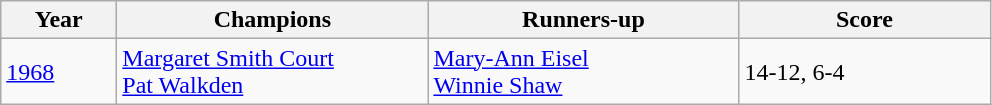<table class="wikitable">
<tr>
<th style="width:70px"><strong>Year</strong></th>
<th style="width:200px"><strong>Champions</strong></th>
<th style="width:200px"><strong>Runners-up</strong></th>
<th style="width:160px"><strong>Score</strong></th>
</tr>
<tr>
<td><a href='#'>1968</a></td>
<td>  <a href='#'>Margaret Smith Court</a> <br>   <a href='#'>Pat Walkden</a></td>
<td> <a href='#'>Mary-Ann Eisel</a> <br>  <a href='#'>Winnie Shaw</a></td>
<td>14-12, 6-4</td>
</tr>
</table>
